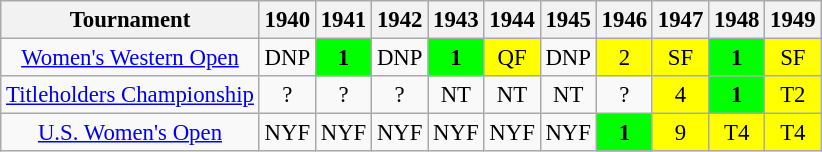<table class="wikitable" style="font-size:95%;text-align:center;">
<tr>
<th>Tournament</th>
<th>1940</th>
<th>1941</th>
<th>1942</th>
<th>1943</th>
<th>1944</th>
<th>1945</th>
<th>1946</th>
<th>1947</th>
<th>1948</th>
<th>1949</th>
</tr>
<tr>
<td><a href='#'>Women's Western Open</a></td>
<td align="center">DNP</td>
<td align="center" style="background:lime;"><strong>1</strong></td>
<td align="center">DNP</td>
<td align="center" style="background:lime;"><strong>1</strong></td>
<td align="center" style="background:yellow;">QF</td>
<td align="center">DNP</td>
<td align="center" style="background:yellow;">2</td>
<td align="center" style="background:yellow;">SF</td>
<td align="center" style="background:lime;"><strong>1</strong></td>
<td align="center" style="background:yellow;">SF</td>
</tr>
<tr>
<td><a href='#'>Titleholders Championship</a></td>
<td align="center">?</td>
<td align="center">?</td>
<td align="center">?</td>
<td align="center">NT</td>
<td align="center">NT</td>
<td align="center">NT</td>
<td align="center">?</td>
<td align="center" style="background:yellow;">4</td>
<td align="center" style="background:lime;"><strong>1</strong></td>
<td align="center" style="background:yellow;">T2</td>
</tr>
<tr>
<td><a href='#'>U.S. Women's Open</a></td>
<td align="center">NYF</td>
<td align="center">NYF</td>
<td align="center">NYF</td>
<td align="center">NYF</td>
<td align="center">NYF</td>
<td align="center">NYF</td>
<td align="center" style="background:lime;"><strong>1</strong></td>
<td align="center" style="background:yellow;">9</td>
<td align="center" style="background:yellow;">T4</td>
<td align="center" style="background:yellow;">T4</td>
</tr>
</table>
